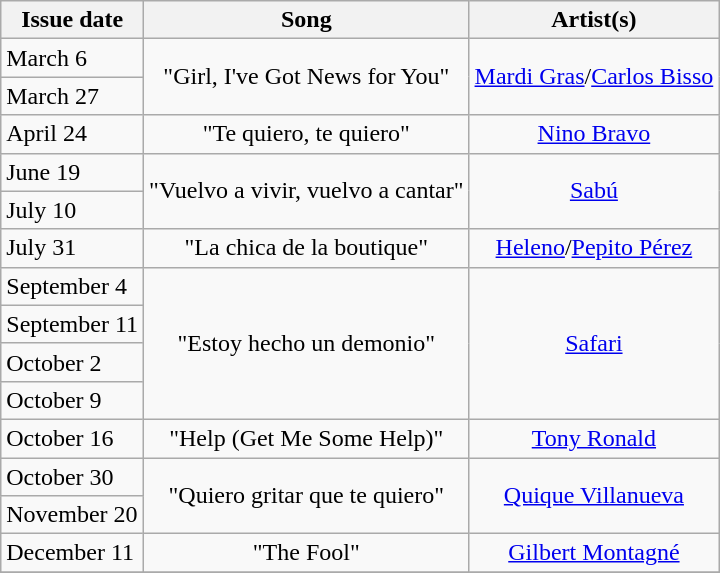<table class="wikitable">
<tr>
<th>Issue date</th>
<th>Song</th>
<th>Artist(s)</th>
</tr>
<tr>
<td>March 6</td>
<td align="center" rowspan="2">"Girl, I've Got News for You"</td>
<td align="center" rowspan="2"><a href='#'>Mardi Gras</a>/<a href='#'>Carlos Bisso</a></td>
</tr>
<tr>
<td>March 27</td>
</tr>
<tr>
<td>April 24</td>
<td align="center">"Te quiero, te quiero"</td>
<td align="center"><a href='#'>Nino Bravo</a></td>
</tr>
<tr>
<td>June 19</td>
<td align="center" rowspan="2">"Vuelvo a vivir, vuelvo a cantar"</td>
<td align="center" rowspan="2"><a href='#'>Sabú</a></td>
</tr>
<tr>
<td>July 10</td>
</tr>
<tr>
<td>July 31</td>
<td align="center">"La chica de la boutique"</td>
<td align="center"><a href='#'>Heleno</a>/<a href='#'>Pepito Pérez</a></td>
</tr>
<tr>
<td>September 4</td>
<td align="center" rowspan="4">"Estoy hecho un demonio"</td>
<td align="center" rowspan="4"><a href='#'>Safari</a></td>
</tr>
<tr>
<td>September 11</td>
</tr>
<tr>
<td>October 2</td>
</tr>
<tr>
<td>October 9</td>
</tr>
<tr>
<td>October 16</td>
<td align="center">"Help (Get Me Some Help)"</td>
<td align="center"><a href='#'>Tony Ronald</a></td>
</tr>
<tr>
<td>October 30</td>
<td align="center" rowspan="2">"Quiero gritar que te quiero"</td>
<td align="center" rowspan="2"><a href='#'>Quique Villanueva</a></td>
</tr>
<tr>
<td>November 20</td>
</tr>
<tr>
<td>December 11</td>
<td align="center">"The Fool"</td>
<td align="center"><a href='#'>Gilbert Montagné</a></td>
</tr>
<tr>
</tr>
</table>
